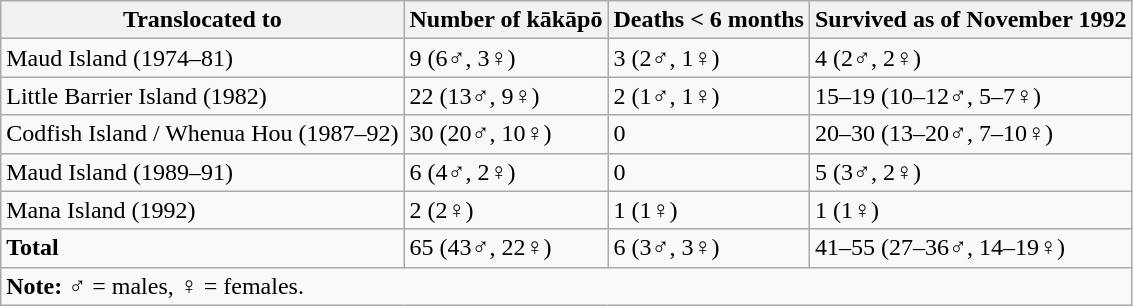<table class="wikitable">
<tr>
<th>Translocated to</th>
<th>Number of kākāpō</th>
<th>Deaths < 6 months</th>
<th>Survived as of November 1992</th>
</tr>
<tr>
<td>Maud Island (1974–81)</td>
<td>9 (6♂, 3♀)</td>
<td>3 (2♂, 1♀)</td>
<td>4 (2♂, 2♀)</td>
</tr>
<tr>
<td>Little Barrier Island (1982)</td>
<td>22 (13♂, 9♀)</td>
<td>2 (1♂, 1♀)</td>
<td>15–19 (10–12♂, 5–7♀)</td>
</tr>
<tr>
<td>Codfish Island / Whenua Hou (1987–92)</td>
<td>30 (20♂, 10♀)</td>
<td>0</td>
<td>20–30 (13–20♂, 7–10♀)</td>
</tr>
<tr>
<td>Maud Island (1989–91)</td>
<td>6 (4♂, 2♀)</td>
<td>0</td>
<td>5 (3♂, 2♀)</td>
</tr>
<tr>
<td>Mana Island (1992)</td>
<td>2 (2♀)</td>
<td>1 (1♀)</td>
<td>1 (1♀)</td>
</tr>
<tr>
<td><strong>Total</strong></td>
<td>65 (43♂, 22♀)</td>
<td>6 (3♂, 3♀)</td>
<td>41–55 (27–36♂, 14–19♀)</td>
</tr>
<tr>
<td colspan=4><strong>Note:</strong> ♂ = males, ♀ = females.</td>
</tr>
</table>
